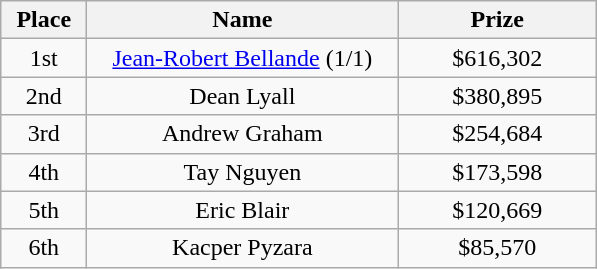<table class="wikitable">
<tr>
<th width="50">Place</th>
<th width="200">Name</th>
<th width="125">Prize</th>
</tr>
<tr>
<td align = "center">1st</td>
<td align = "center"><a href='#'>Jean-Robert Bellande</a> (1/1)</td>
<td align="center">$616,302</td>
</tr>
<tr>
<td align = "center">2nd</td>
<td align = "center">Dean Lyall</td>
<td align="center">$380,895</td>
</tr>
<tr>
<td align = "center">3rd</td>
<td align = "center">Andrew Graham</td>
<td align="center">$254,684</td>
</tr>
<tr>
<td align = "center">4th</td>
<td align = "center">Tay Nguyen</td>
<td align="center">$173,598</td>
</tr>
<tr>
<td align = "center">5th</td>
<td align = "center">Eric Blair</td>
<td align="center">$120,669</td>
</tr>
<tr>
<td align = "center">6th</td>
<td align = "center">Kacper Pyzara</td>
<td align="center">$85,570</td>
</tr>
</table>
